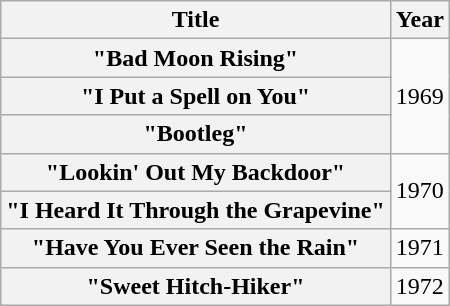<table class="wikitable plainrowheaders">
<tr>
<th scope="col">Title</th>
<th scope="col">Year</th>
</tr>
<tr>
<th scope="row">"Bad Moon Rising"</th>
<td rowspan="3">1969</td>
</tr>
<tr>
<th scope="row">"I Put a Spell on You"</th>
</tr>
<tr>
<th scope="row">"Bootleg"</th>
</tr>
<tr>
<th scope="row">"Lookin' Out My Backdoor"</th>
<td rowspan="2">1970</td>
</tr>
<tr>
<th scope="row">"I Heard It Through the Grapevine"</th>
</tr>
<tr>
<th scope="row">"Have You Ever Seen the Rain"</th>
<td>1971</td>
</tr>
<tr>
<th scope="row">"Sweet Hitch-Hiker"</th>
<td>1972</td>
</tr>
</table>
